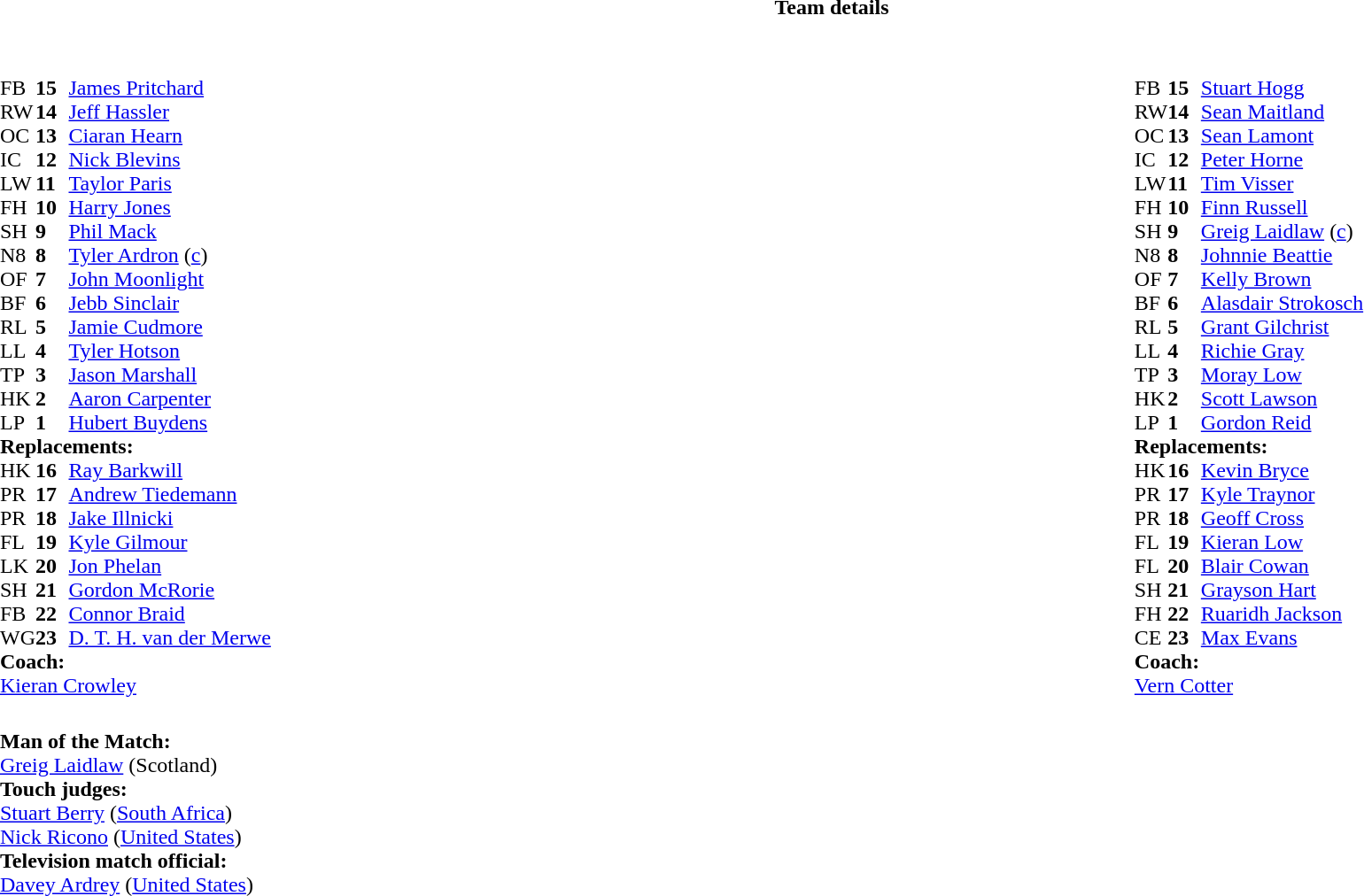<table border="0" width="100%" class="collapsible collapsed">
<tr>
<th>Team details</th>
</tr>
<tr>
<td><br><table style="width:100%;">
<tr>
<td style="vertical-align:top; width:50%"><br><table cellspacing="0" cellpadding="0">
<tr>
<th width="25"></th>
<th width="25"></th>
</tr>
<tr>
<td>FB</td>
<td><strong>15</strong></td>
<td><a href='#'>James Pritchard</a></td>
</tr>
<tr>
<td>RW</td>
<td><strong>14</strong></td>
<td><a href='#'>Jeff Hassler</a></td>
<td></td>
<td></td>
</tr>
<tr>
<td>OC</td>
<td><strong>13</strong></td>
<td><a href='#'>Ciaran Hearn</a></td>
</tr>
<tr>
<td>IC</td>
<td><strong>12</strong></td>
<td><a href='#'>Nick Blevins</a></td>
<td></td>
<td></td>
</tr>
<tr>
<td>LW</td>
<td><strong>11</strong></td>
<td><a href='#'>Taylor Paris</a></td>
</tr>
<tr>
<td>FH</td>
<td><strong>10</strong></td>
<td><a href='#'>Harry Jones</a></td>
</tr>
<tr>
<td>SH</td>
<td><strong>9</strong></td>
<td><a href='#'>Phil Mack</a></td>
<td></td>
<td></td>
</tr>
<tr>
<td>N8</td>
<td><strong>8</strong></td>
<td><a href='#'>Tyler Ardron</a> (<a href='#'>c</a>)</td>
</tr>
<tr>
<td>OF</td>
<td><strong>7</strong></td>
<td><a href='#'>John Moonlight</a></td>
</tr>
<tr>
<td>BF</td>
<td><strong>6</strong></td>
<td><a href='#'>Jebb Sinclair</a></td>
<td></td>
</tr>
<tr>
<td>RL</td>
<td><strong>5</strong></td>
<td><a href='#'>Jamie Cudmore</a></td>
</tr>
<tr>
<td>LL</td>
<td><strong>4</strong></td>
<td><a href='#'>Tyler Hotson</a></td>
</tr>
<tr>
<td>TP</td>
<td><strong>3</strong></td>
<td><a href='#'>Jason Marshall</a></td>
<td></td>
<td></td>
</tr>
<tr>
<td>HK</td>
<td><strong>2</strong></td>
<td><a href='#'>Aaron Carpenter</a></td>
<td></td>
<td></td>
</tr>
<tr>
<td>LP</td>
<td><strong>1</strong></td>
<td><a href='#'>Hubert Buydens</a></td>
<td></td>
<td></td>
</tr>
<tr>
<td colspan=3><strong>Replacements:</strong></td>
</tr>
<tr>
<td>HK</td>
<td><strong>16</strong></td>
<td><a href='#'>Ray Barkwill</a></td>
<td></td>
<td></td>
</tr>
<tr>
<td>PR</td>
<td><strong>17</strong></td>
<td><a href='#'>Andrew Tiedemann</a></td>
<td></td>
<td></td>
</tr>
<tr>
<td>PR</td>
<td><strong>18</strong></td>
<td><a href='#'>Jake Illnicki</a></td>
<td></td>
<td></td>
</tr>
<tr>
<td>FL</td>
<td><strong>19</strong></td>
<td><a href='#'>Kyle Gilmour</a></td>
</tr>
<tr>
<td>LK</td>
<td><strong>20</strong></td>
<td><a href='#'>Jon Phelan</a></td>
</tr>
<tr>
<td>SH</td>
<td><strong>21</strong></td>
<td><a href='#'>Gordon McRorie</a></td>
<td></td>
<td></td>
</tr>
<tr>
<td>FB</td>
<td><strong>22</strong></td>
<td><a href='#'>Connor Braid</a></td>
<td></td>
<td></td>
</tr>
<tr>
<td>WG</td>
<td><strong>23</strong></td>
<td><a href='#'>D. T. H. van der Merwe</a></td>
<td></td>
<td></td>
</tr>
<tr>
<td colspan=3><strong>Coach:</strong></td>
</tr>
<tr>
<td colspan="4"> <a href='#'>Kieran Crowley</a></td>
</tr>
</table>
</td>
<td style="vertical-align:top; width:50%"><br><table cellspacing="0" cellpadding="0" style="margin:auto">
<tr>
<th width="25"></th>
<th width="25"></th>
</tr>
<tr>
<td>FB</td>
<td><strong>15</strong></td>
<td><a href='#'>Stuart Hogg</a></td>
</tr>
<tr>
<td>RW</td>
<td><strong>14</strong></td>
<td><a href='#'>Sean Maitland</a></td>
</tr>
<tr>
<td>OC</td>
<td><strong>13</strong></td>
<td><a href='#'>Sean Lamont</a></td>
</tr>
<tr>
<td>IC</td>
<td><strong>12</strong></td>
<td><a href='#'>Peter Horne</a></td>
</tr>
<tr>
<td>LW</td>
<td><strong>11</strong></td>
<td><a href='#'>Tim Visser</a></td>
<td></td>
<td></td>
</tr>
<tr>
<td>FH</td>
<td><strong>10</strong></td>
<td><a href='#'>Finn Russell</a></td>
<td></td>
<td></td>
</tr>
<tr>
<td>SH</td>
<td><strong>9</strong></td>
<td><a href='#'>Greig Laidlaw</a> (<a href='#'>c</a>)</td>
</tr>
<tr>
<td>N8</td>
<td><strong>8</strong></td>
<td><a href='#'>Johnnie Beattie</a></td>
<td></td>
<td></td>
</tr>
<tr>
<td>OF</td>
<td><strong>7</strong></td>
<td><a href='#'>Kelly Brown</a></td>
<td></td>
<td></td>
</tr>
<tr>
<td>BF</td>
<td><strong>6</strong></td>
<td><a href='#'>Alasdair Strokosch</a></td>
<td></td>
<td></td>
</tr>
<tr>
<td>RL</td>
<td><strong>5</strong></td>
<td><a href='#'>Grant Gilchrist</a></td>
</tr>
<tr>
<td>LL</td>
<td><strong>4</strong></td>
<td><a href='#'>Richie Gray</a></td>
</tr>
<tr>
<td>TP</td>
<td><strong>3</strong></td>
<td><a href='#'>Moray Low</a></td>
<td></td>
<td></td>
</tr>
<tr>
<td>HK</td>
<td><strong>2</strong></td>
<td><a href='#'>Scott Lawson</a></td>
</tr>
<tr>
<td>LP</td>
<td><strong>1</strong></td>
<td><a href='#'>Gordon Reid</a></td>
</tr>
<tr>
<td colspan=3><strong>Replacements:</strong></td>
</tr>
<tr>
<td>HK</td>
<td><strong>16</strong></td>
<td><a href='#'>Kevin Bryce</a></td>
<td></td>
<td></td>
</tr>
<tr>
<td>PR</td>
<td><strong>17</strong></td>
<td><a href='#'>Kyle Traynor</a></td>
</tr>
<tr>
<td>PR</td>
<td><strong>18</strong></td>
<td><a href='#'>Geoff Cross</a></td>
<td></td>
<td></td>
</tr>
<tr>
<td>FL</td>
<td><strong>19</strong></td>
<td><a href='#'>Kieran Low</a></td>
<td></td>
<td></td>
</tr>
<tr>
<td>FL</td>
<td><strong>20</strong></td>
<td><a href='#'>Blair Cowan</a></td>
<td></td>
<td></td>
</tr>
<tr>
<td>SH</td>
<td><strong>21</strong></td>
<td><a href='#'>Grayson Hart</a></td>
<td></td>
<td></td>
<td></td>
</tr>
<tr>
<td>FH</td>
<td><strong>22</strong></td>
<td><a href='#'>Ruaridh Jackson</a></td>
<td></td>
<td></td>
<td></td>
</tr>
<tr>
<td>CE</td>
<td><strong>23</strong></td>
<td><a href='#'>Max Evans</a></td>
<td></td>
<td></td>
</tr>
<tr>
<td colspan=3><strong>Coach:</strong></td>
</tr>
<tr>
<td colspan="4"> <a href='#'>Vern Cotter</a></td>
</tr>
</table>
</td>
</tr>
</table>
<table style="width:100%">
<tr>
<td><br><strong>Man of the Match:</strong>
<br><a href='#'>Greig Laidlaw</a> (Scotland)<br><strong>Touch judges:</strong>
<br><a href='#'>Stuart Berry</a> (<a href='#'>South Africa</a>)
<br><a href='#'>Nick Ricono</a> (<a href='#'>United States</a>)
<br><strong>Television match official:</strong>
<br><a href='#'>Davey Ardrey</a> (<a href='#'>United States</a>)</td>
</tr>
</table>
</td>
</tr>
</table>
